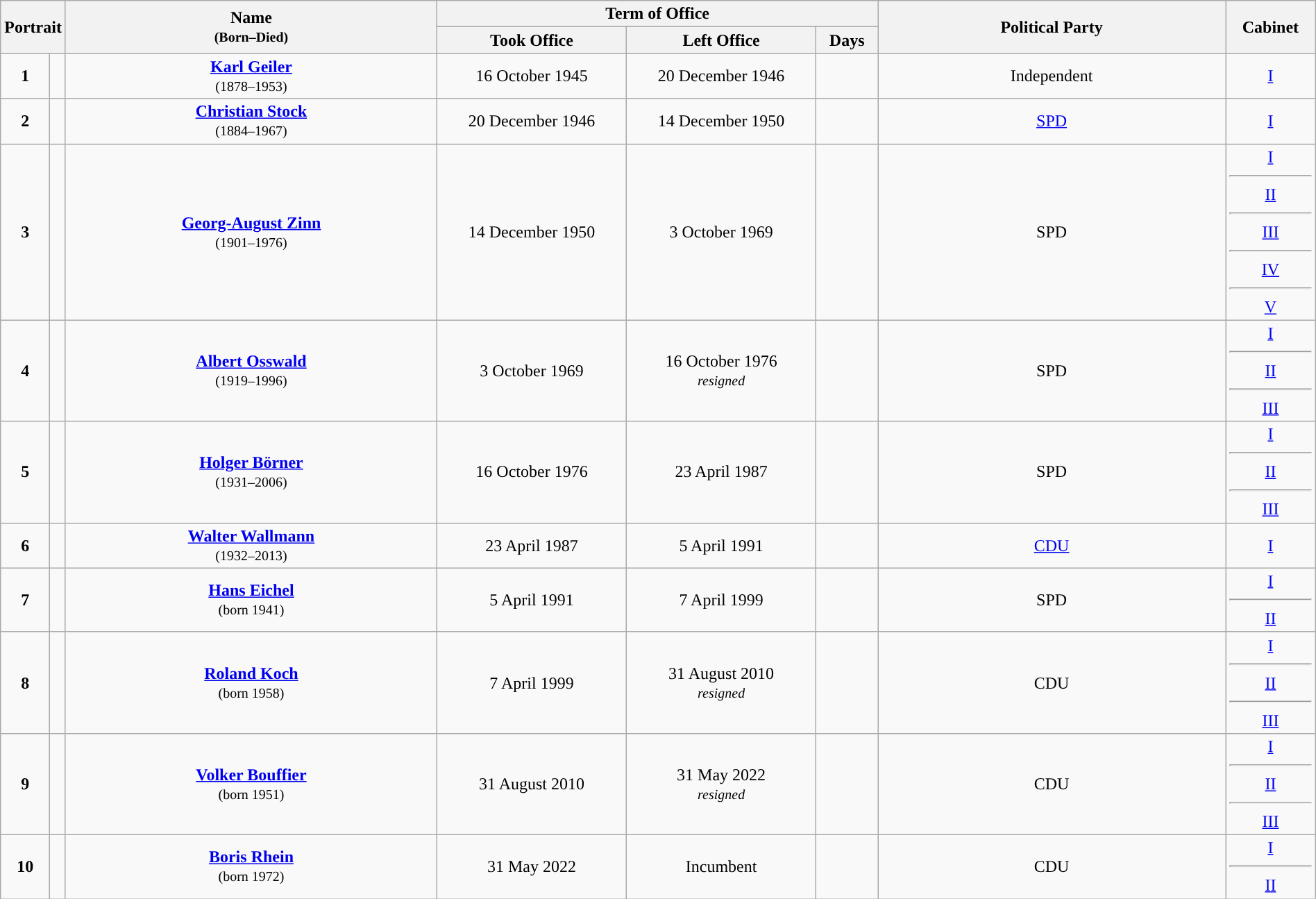<table class="wikitable" style="text-align:center; width:100%; border:1px #AAAAFF solid">
<tr>
<th width=80px rowspan=2 colspan=2>Portrait</th>
<th width=30% rowspan=2>Name<br><small>(Born–Died)</small></th>
<th width=35% colspan=3>Term of Office</th>
<th width=28% rowspan=2>Political Party</th>
<th width=28% rowspan=2>Cabinet</th>
</tr>
<tr>
<th>Took Office</th>
<th>Left Office</th>
<th>Days</th>
</tr>
<tr>
<td style="background:"><strong>1</strong></td>
<td></td>
<td><strong><a href='#'>Karl Geiler</a></strong><br><small>(1878–1953)</small></td>
<td>16 October 1945</td>
<td>20 December 1946</td>
<td></td>
<td>Independent</td>
<td><a href='#'>I</a></td>
</tr>
<tr>
<td style="background:"><strong>2</strong></td>
<td></td>
<td><strong><a href='#'>Christian Stock</a></strong><br><small>(1884–1967)</small></td>
<td>20 December 1946</td>
<td>14 December 1950</td>
<td></td>
<td><a href='#'>SPD</a></td>
<td><a href='#'>I</a></td>
</tr>
<tr>
<td style="background:"><strong>3</strong></td>
<td></td>
<td><strong><a href='#'>Georg-August Zinn</a></strong><br><small>(1901–1976)</small></td>
<td>14 December 1950</td>
<td>3 October 1969</td>
<td></td>
<td>SPD</td>
<td><a href='#'>I</a><hr><a href='#'>II</a><hr><a href='#'>III</a><hr><a href='#'>IV</a><hr><a href='#'>V</a></td>
</tr>
<tr>
<td style="background:"><strong>4</strong></td>
<td></td>
<td><strong><a href='#'>Albert Osswald</a></strong><br><small>(1919–1996)</small></td>
<td>3 October 1969</td>
<td>16 October 1976<br><small><em>resigned</em></small></td>
<td></td>
<td>SPD</td>
<td><a href='#'>I</a><hr><a href='#'>II</a><hr><a href='#'>III</a></td>
</tr>
<tr>
<td style="background:"><strong>5</strong></td>
<td></td>
<td><strong><a href='#'>Holger Börner</a></strong><br><small>(1931–2006)</small></td>
<td>16 October 1976</td>
<td>23 April 1987</td>
<td></td>
<td>SPD</td>
<td><a href='#'>I</a><hr><a href='#'>II</a><hr><a href='#'>III</a></td>
</tr>
<tr>
<td style="background:"><strong>6</strong></td>
<td></td>
<td><strong><a href='#'>Walter Wallmann</a></strong><br><small>(1932–2013)</small></td>
<td>23 April 1987</td>
<td>5 April 1991</td>
<td></td>
<td><a href='#'>CDU</a></td>
<td><a href='#'>I</a></td>
</tr>
<tr>
<td style="background:"><strong>7</strong></td>
<td></td>
<td><strong><a href='#'>Hans Eichel</a></strong><br><small>(born 1941)</small></td>
<td>5 April 1991</td>
<td>7 April 1999</td>
<td></td>
<td>SPD</td>
<td><a href='#'>I</a><hr><a href='#'>II</a></td>
</tr>
<tr>
<td style="background:"><strong>8</strong></td>
<td></td>
<td><strong><a href='#'>Roland Koch</a></strong><br><small>(born 1958)</small></td>
<td>7 April 1999</td>
<td>31 August 2010<br><small><em>resigned</em></small></td>
<td></td>
<td>CDU</td>
<td><a href='#'>I</a><hr><a href='#'>II</a><hr><a href='#'>III</a></td>
</tr>
<tr>
<td style="background:"><strong>9</strong></td>
<td></td>
<td><strong><a href='#'>Volker Bouffier</a></strong><br><small>(born 1951)</small></td>
<td>31 August 2010</td>
<td>31 May 2022<br><small><em>resigned</em> </small></td>
<td></td>
<td>CDU</td>
<td><a href='#'>I</a><hr><a href='#'>II</a><hr><a href='#'>III</a></td>
</tr>
<tr>
<td style="background:"><strong>10</strong></td>
<td></td>
<td><strong><a href='#'>Boris Rhein</a></strong><br><small>(born 1972)</small></td>
<td>31 May 2022</td>
<td>Incumbent</td>
<td></td>
<td>CDU</td>
<td><a href='#'>I</a><hr><a href='#'>II</a></td>
</tr>
</table>
